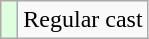<table class="wikitable">
<tr>
<td style="background:#dfd;"> </td>
<td>Regular cast</td>
</tr>
</table>
